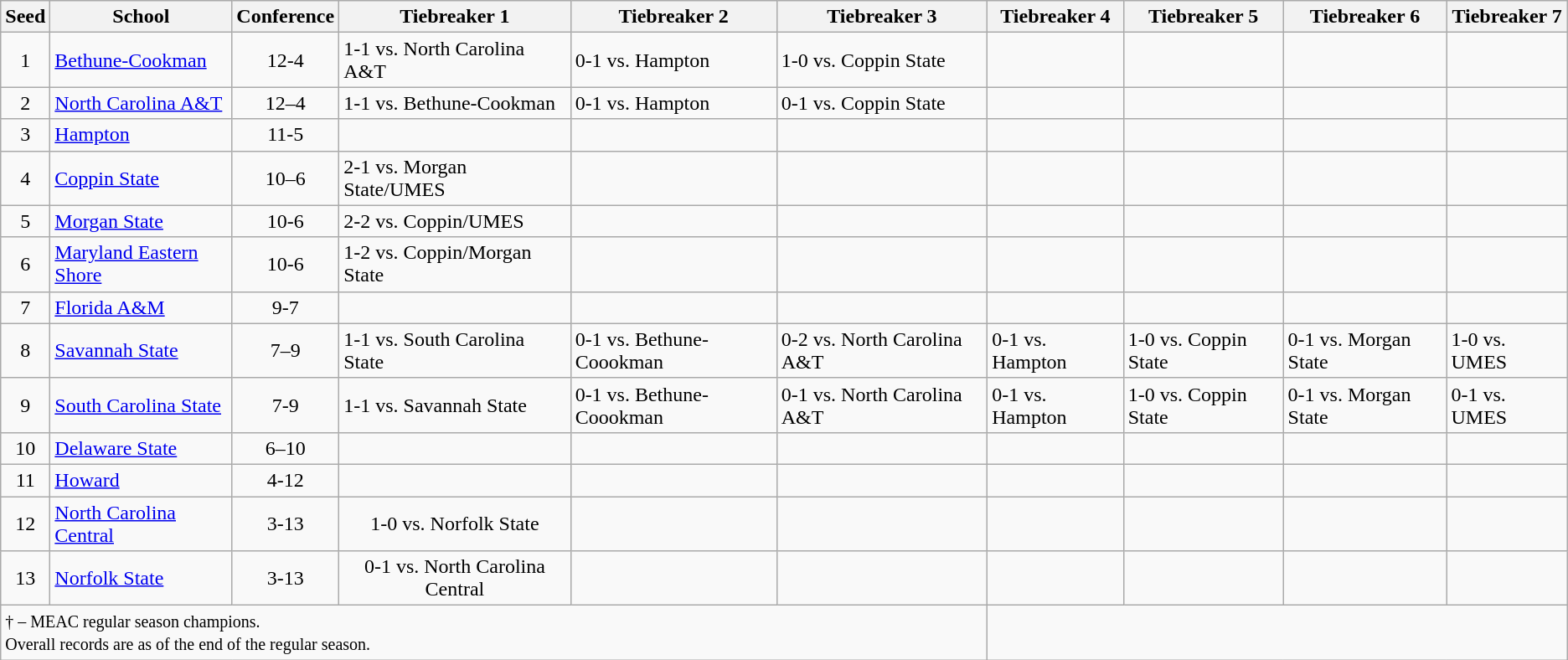<table class="wikitable" style="text-align:center">
<tr>
<th>Seed</th>
<th>School</th>
<th>Conference</th>
<th>Tiebreaker 1</th>
<th>Tiebreaker 2</th>
<th>Tiebreaker 3</th>
<th>Tiebreaker 4</th>
<th>Tiebreaker 5</th>
<th>Tiebreaker 6</th>
<th>Tiebreaker 7</th>
</tr>
<tr>
<td>1</td>
<td align=left><a href='#'>Bethune-Cookman</a></td>
<td>12-4</td>
<td align=left>1-1 vs. North Carolina A&T</td>
<td align=left>0-1 vs. Hampton</td>
<td align=left>1-0 vs. Coppin State</td>
<td></td>
<td></td>
<td></td>
<td></td>
</tr>
<tr>
<td>2</td>
<td align=left><a href='#'>North Carolina A&T</a></td>
<td>12–4</td>
<td align=left>1-1 vs. Bethune-Cookman</td>
<td align=left>0-1 vs. Hampton</td>
<td align=left>0-1 vs. Coppin State</td>
<td></td>
<td></td>
<td></td>
<td></td>
</tr>
<tr>
<td>3</td>
<td align=left><a href='#'>Hampton</a></td>
<td>11-5</td>
<td></td>
<td></td>
<td></td>
<td></td>
<td></td>
<td></td>
<td></td>
</tr>
<tr>
<td>4</td>
<td align=left><a href='#'>Coppin State</a></td>
<td>10–6</td>
<td align=left>2-1 vs. Morgan State/UMES</td>
<td></td>
<td></td>
<td></td>
<td></td>
<td></td>
<td></td>
</tr>
<tr>
<td>5</td>
<td align=left><a href='#'>Morgan State</a></td>
<td>10-6</td>
<td align=left>2-2 vs. Coppin/UMES</td>
<td></td>
<td></td>
<td></td>
<td></td>
<td></td>
<td></td>
</tr>
<tr>
<td>6</td>
<td align=left><a href='#'>Maryland Eastern Shore</a></td>
<td>10-6</td>
<td align=left>1-2 vs. Coppin/Morgan State</td>
<td></td>
<td></td>
<td></td>
<td></td>
<td></td>
<td></td>
</tr>
<tr>
<td>7</td>
<td align=left><a href='#'>Florida A&M</a></td>
<td>9-7</td>
<td></td>
<td></td>
<td></td>
<td></td>
<td></td>
<td></td>
<td></td>
</tr>
<tr>
<td>8</td>
<td align=left><a href='#'>Savannah State</a></td>
<td>7–9</td>
<td align=left>1-1 vs. South Carolina State</td>
<td align=left>0-1 vs. Bethune-Coookman</td>
<td align=left>0-2 vs. North Carolina A&T</td>
<td align=left>0-1 vs. Hampton</td>
<td align=left>1-0 vs. Coppin State</td>
<td align=left>0-1 vs. Morgan State</td>
<td align=left>1-0 vs. UMES</td>
</tr>
<tr>
<td>9</td>
<td align=left><a href='#'>South Carolina State</a></td>
<td>7-9</td>
<td align=left>1-1 vs. Savannah State</td>
<td align=left>0-1 vs. Bethune-Coookman</td>
<td align=left>0-1 vs. North Carolina A&T</td>
<td align=left>0-1 vs. Hampton</td>
<td align=left>1-0 vs. Coppin State</td>
<td align=left>0-1 vs. Morgan State</td>
<td align=left>0-1 vs. UMES</td>
</tr>
<tr>
<td>10</td>
<td align=left><a href='#'>Delaware State</a></td>
<td>6–10</td>
<td></td>
<td></td>
<td></td>
<td></td>
<td></td>
<td></td>
<td></td>
</tr>
<tr>
<td>11</td>
<td align=left><a href='#'>Howard</a></td>
<td>4-12</td>
<td></td>
<td></td>
<td></td>
<td></td>
<td></td>
<td></td>
<td></td>
</tr>
<tr>
<td>12</td>
<td align=left><a href='#'>North Carolina Central</a></td>
<td>3-13</td>
<td>1-0 vs. Norfolk State</td>
<td></td>
<td></td>
<td></td>
<td></td>
<td></td>
<td></td>
</tr>
<tr>
<td>13</td>
<td align=left><a href='#'>Norfolk State</a></td>
<td>3-13</td>
<td>0-1 vs. North Carolina Central</td>
<td></td>
<td></td>
<td></td>
<td></td>
<td></td>
<td></td>
</tr>
<tr>
<td colspan="6" align="left"><small>† – MEAC regular season champions.<br>Overall records are as of the end of the regular season.</small></td>
</tr>
</table>
